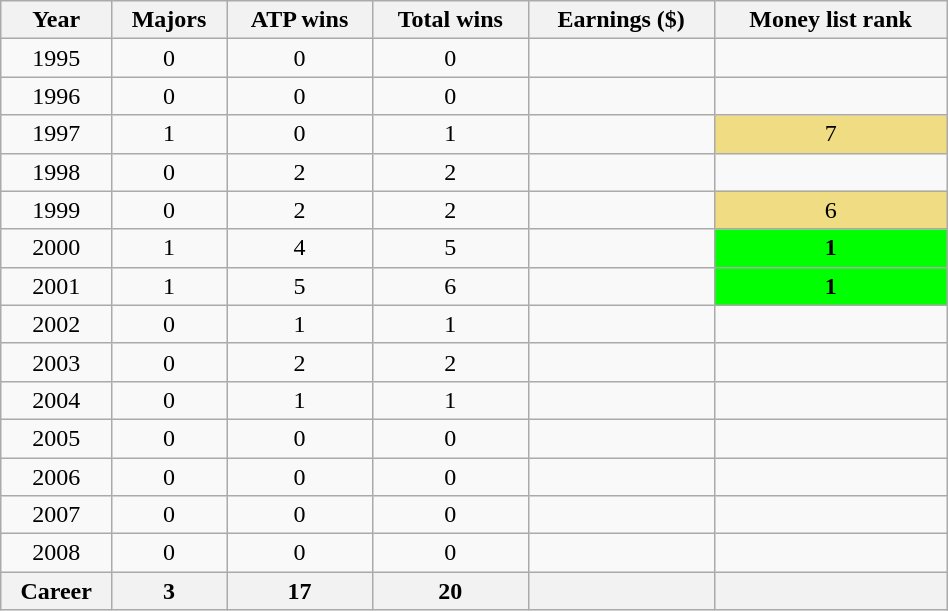<table class="sortable wikitable" width="50%" style="text-align:center">
<tr>
<th>Year</th>
<th>Majors</th>
<th>ATP wins</th>
<th>Total wins</th>
<th>Earnings ($)</th>
<th>Money list rank</th>
</tr>
<tr>
<td>1995</td>
<td>0</td>
<td>0</td>
<td>0</td>
<td></td>
<td></td>
</tr>
<tr>
<td>1996</td>
<td>0</td>
<td>0</td>
<td>0</td>
<td></td>
<td></td>
</tr>
<tr>
<td>1997</td>
<td>1</td>
<td>0</td>
<td>1</td>
<td align="right"></td>
<td bgcolor="#f0dc82">7</td>
</tr>
<tr>
<td>1998</td>
<td>0</td>
<td>2</td>
<td>2</td>
<td align="right"></td>
<td></td>
</tr>
<tr>
<td>1999</td>
<td>0</td>
<td>2</td>
<td>2</td>
<td align="right"></td>
<td bgcolor="#f0dc82">6</td>
</tr>
<tr>
<td>2000</td>
<td>1</td>
<td>4</td>
<td>5</td>
<td align="right"></td>
<td bgcolor="#0f0"><strong>1</strong></td>
</tr>
<tr>
<td>2001</td>
<td>1</td>
<td>5</td>
<td>6</td>
<td align="right"></td>
<td bgcolor="#0f0"><strong>1</strong></td>
</tr>
<tr>
<td>2002</td>
<td>0</td>
<td>1</td>
<td>1</td>
<td align="right"></td>
<td></td>
</tr>
<tr>
<td>2003</td>
<td>0</td>
<td>2</td>
<td>2</td>
<td align="right"></td>
<td></td>
</tr>
<tr>
<td>2004</td>
<td>0</td>
<td>1</td>
<td>1</td>
<td align="right"></td>
<td></td>
</tr>
<tr>
<td>2005</td>
<td>0</td>
<td>0</td>
<td>0</td>
<td align="right"></td>
<td></td>
</tr>
<tr>
<td>2006</td>
<td>0</td>
<td>0</td>
<td>0</td>
<td align="right"></td>
<td></td>
</tr>
<tr>
<td>2007</td>
<td>0</td>
<td>0</td>
<td>0</td>
<td align="right"></td>
<td></td>
</tr>
<tr>
<td>2008</td>
<td>0</td>
<td>0</td>
<td>0</td>
<td></td>
<td></td>
</tr>
<tr>
<th>Career</th>
<th>3</th>
<th>17</th>
<th>20</th>
<th align="right"></th>
<th></th>
</tr>
</table>
